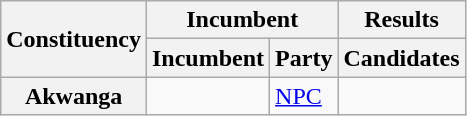<table class="wikitable sortable">
<tr>
<th rowspan="2">Constituency</th>
<th colspan="2">Incumbent</th>
<th>Results</th>
</tr>
<tr valign="bottom">
<th>Incumbent</th>
<th>Party</th>
<th>Candidates</th>
</tr>
<tr>
<th>Akwanga</th>
<td></td>
<td><a href='#'>NPC</a></td>
<td nowrap=""></td>
</tr>
</table>
